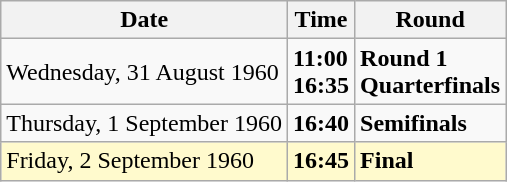<table class="wikitable">
<tr>
<th>Date</th>
<th>Time</th>
<th>Round</th>
</tr>
<tr>
<td>Wednesday, 31 August 1960</td>
<td><strong>11:00</strong><br><strong>16:35</strong></td>
<td><strong>Round 1</strong><br><strong>Quarterfinals</strong></td>
</tr>
<tr>
<td>Thursday, 1 September 1960</td>
<td><strong>16:40</strong></td>
<td><strong>Semifinals</strong></td>
</tr>
<tr style=background:lemonchiffon>
<td>Friday, 2 September 1960</td>
<td><strong>16:45</strong></td>
<td><strong>Final</strong></td>
</tr>
</table>
